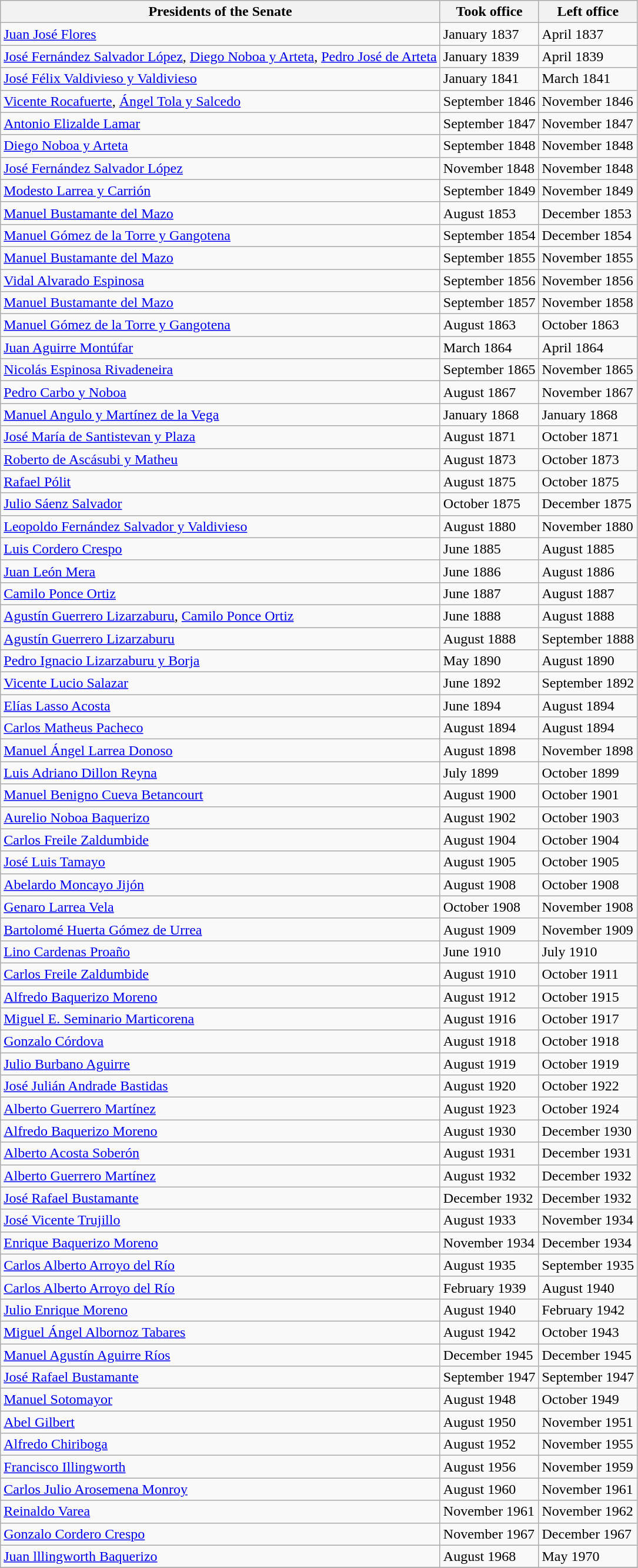<table class="wikitable">
<tr>
<th>Presidents of the Senate</th>
<th>Took office</th>
<th>Left office</th>
</tr>
<tr>
<td><a href='#'>Juan José Flores</a></td>
<td>January 1837</td>
<td>April 1837</td>
</tr>
<tr>
<td><a href='#'>José Fernández Salvador López</a>, <a href='#'>Diego Noboa y Arteta</a>, <a href='#'>Pedro José de Arteta</a></td>
<td>January 1839</td>
<td>April 1839</td>
</tr>
<tr>
<td><a href='#'>José Félix Valdivieso y Valdivieso</a></td>
<td>January 1841</td>
<td>March 1841</td>
</tr>
<tr>
<td><a href='#'>Vicente Rocafuerte</a>, <a href='#'>Ángel Tola y Salcedo</a></td>
<td>September 1846</td>
<td>November 1846</td>
</tr>
<tr>
<td><a href='#'>Antonio Elizalde Lamar</a></td>
<td>September 1847</td>
<td>November 1847</td>
</tr>
<tr>
<td><a href='#'>Diego Noboa y Arteta</a></td>
<td>September 1848</td>
<td>November 1848</td>
</tr>
<tr>
<td><a href='#'>José Fernández Salvador López</a></td>
<td>November 1848</td>
<td>November 1848</td>
</tr>
<tr>
<td><a href='#'>Modesto Larrea y Carrión</a></td>
<td>September 1849</td>
<td>November 1849</td>
</tr>
<tr>
<td><a href='#'>Manuel Bustamante del Mazo</a></td>
<td>August 1853</td>
<td>December 1853</td>
</tr>
<tr>
<td><a href='#'>Manuel Gómez de la Torre y Gangotena</a></td>
<td>September 1854</td>
<td>December 1854</td>
</tr>
<tr>
<td><a href='#'>Manuel Bustamante del Mazo</a></td>
<td>September 1855</td>
<td>November 1855</td>
</tr>
<tr>
<td><a href='#'>Vidal Alvarado Espinosa</a></td>
<td>September 1856</td>
<td>November 1856</td>
</tr>
<tr>
<td><a href='#'>Manuel Bustamante del Mazo</a></td>
<td>September 1857</td>
<td>November 1858</td>
</tr>
<tr>
<td><a href='#'>Manuel Gómez de la Torre y Gangotena</a></td>
<td>August 1863</td>
<td>October 1863</td>
</tr>
<tr>
<td><a href='#'>Juan Aguirre Montúfar</a></td>
<td>March 1864</td>
<td>April 1864</td>
</tr>
<tr>
<td><a href='#'>Nicolás Espinosa Rivadeneira</a></td>
<td>September 1865</td>
<td>November 1865</td>
</tr>
<tr>
<td><a href='#'>Pedro Carbo y Noboa</a></td>
<td>August 1867</td>
<td>November 1867</td>
</tr>
<tr>
<td><a href='#'>Manuel Angulo y Martínez de la Vega</a></td>
<td>January 1868</td>
<td>January 1868</td>
</tr>
<tr>
<td><a href='#'>José María de Santistevan y Plaza</a></td>
<td>August 1871</td>
<td>October 1871</td>
</tr>
<tr>
<td><a href='#'>Roberto de Ascásubi y Matheu</a></td>
<td>August 1873</td>
<td>October 1873</td>
</tr>
<tr>
<td><a href='#'>Rafael Pólit</a></td>
<td>August 1875</td>
<td>October 1875</td>
</tr>
<tr>
<td><a href='#'>Julio Sáenz Salvador</a></td>
<td>October 1875</td>
<td>December 1875</td>
</tr>
<tr>
<td><a href='#'>Leopoldo Fernández Salvador y Valdivieso</a></td>
<td>August 1880</td>
<td>November 1880</td>
</tr>
<tr>
<td><a href='#'>Luis Cordero Crespo</a></td>
<td>June 1885</td>
<td>August 1885</td>
</tr>
<tr>
<td><a href='#'>Juan León Mera</a></td>
<td>June 1886</td>
<td>August 1886</td>
</tr>
<tr>
<td><a href='#'>Camilo Ponce Ortiz</a></td>
<td>June 1887</td>
<td>August 1887</td>
</tr>
<tr>
<td><a href='#'>Agustín Guerrero Lizarzaburu</a>, <a href='#'>Camilo Ponce Ortiz</a></td>
<td>June 1888</td>
<td>August 1888</td>
</tr>
<tr>
<td><a href='#'>Agustín Guerrero Lizarzaburu</a></td>
<td>August 1888</td>
<td>September 1888</td>
</tr>
<tr>
<td><a href='#'>Pedro Ignacio Lizarzaburu y Borja</a></td>
<td>May 1890</td>
<td>August 1890</td>
</tr>
<tr>
<td><a href='#'>Vicente Lucio Salazar</a></td>
<td>June 1892</td>
<td>September 1892</td>
</tr>
<tr>
<td><a href='#'>Elías Lasso Acosta</a></td>
<td>June 1894</td>
<td>August 1894</td>
</tr>
<tr>
<td><a href='#'>Carlos Matheus Pacheco</a></td>
<td>August 1894</td>
<td>August 1894</td>
</tr>
<tr>
<td><a href='#'>Manuel Ángel Larrea Donoso</a></td>
<td>August 1898</td>
<td>November 1898</td>
</tr>
<tr>
<td><a href='#'>Luis Adriano Dillon Reyna</a></td>
<td>July 1899</td>
<td>October 1899</td>
</tr>
<tr>
<td><a href='#'>Manuel Benigno Cueva Betancourt</a></td>
<td>August 1900</td>
<td>October 1901</td>
</tr>
<tr>
<td><a href='#'>Aurelio Noboa Baquerizo</a></td>
<td>August 1902</td>
<td>October 1903</td>
</tr>
<tr>
<td><a href='#'>Carlos Freile Zaldumbide</a></td>
<td>August 1904</td>
<td>October 1904</td>
</tr>
<tr>
<td><a href='#'>José Luis Tamayo</a></td>
<td>August 1905</td>
<td>October 1905</td>
</tr>
<tr>
<td><a href='#'>Abelardo Moncayo Jijón</a></td>
<td>August 1908</td>
<td>October 1908</td>
</tr>
<tr>
<td><a href='#'>Genaro Larrea Vela</a></td>
<td>October 1908</td>
<td>November 1908</td>
</tr>
<tr>
<td><a href='#'>Bartolomé Huerta Gómez de Urrea</a></td>
<td>August 1909</td>
<td>November 1909</td>
</tr>
<tr>
<td><a href='#'>Lino Cardenas Proaño</a></td>
<td>June 1910</td>
<td>July 1910</td>
</tr>
<tr>
<td><a href='#'>Carlos Freile Zaldumbide</a></td>
<td>August 1910</td>
<td>October 1911</td>
</tr>
<tr>
<td><a href='#'>Alfredo Baquerizo Moreno</a></td>
<td>August 1912</td>
<td>October 1915</td>
</tr>
<tr>
<td><a href='#'>Miguel E. Seminario Marticorena</a></td>
<td>August 1916</td>
<td>October 1917</td>
</tr>
<tr>
<td><a href='#'>Gonzalo Córdova</a></td>
<td>August 1918</td>
<td>October 1918</td>
</tr>
<tr>
<td><a href='#'>Julio Burbano Aguirre</a></td>
<td>August 1919</td>
<td>October 1919</td>
</tr>
<tr>
<td><a href='#'>José Julián Andrade Bastidas</a></td>
<td>August 1920</td>
<td>October 1922</td>
</tr>
<tr>
<td><a href='#'>Alberto Guerrero Martínez</a></td>
<td>August 1923</td>
<td>October 1924</td>
</tr>
<tr>
<td><a href='#'>Alfredo Baquerizo Moreno</a></td>
<td>August 1930</td>
<td>December 1930</td>
</tr>
<tr>
<td><a href='#'>Alberto Acosta Soberón</a></td>
<td>August 1931</td>
<td>December 1931</td>
</tr>
<tr>
<td><a href='#'>Alberto Guerrero Martínez</a></td>
<td>August 1932</td>
<td>December 1932</td>
</tr>
<tr>
<td><a href='#'>José Rafael Bustamante</a></td>
<td>December 1932</td>
<td>December 1932</td>
</tr>
<tr>
<td><a href='#'>José Vicente Trujillo</a></td>
<td>August 1933</td>
<td>November 1934</td>
</tr>
<tr>
<td><a href='#'>Enrique Baquerizo Moreno</a></td>
<td>November 1934</td>
<td>December 1934</td>
</tr>
<tr>
<td><a href='#'>Carlos Alberto Arroyo del Río</a></td>
<td>August 1935</td>
<td>September 1935</td>
</tr>
<tr>
<td><a href='#'>Carlos Alberto Arroyo del Río</a></td>
<td>February 1939</td>
<td>August 1940</td>
</tr>
<tr>
<td><a href='#'>Julio Enrique Moreno</a></td>
<td>August 1940</td>
<td>February 1942</td>
</tr>
<tr>
<td><a href='#'>Miguel Ángel Albornoz Tabares</a></td>
<td>August 1942</td>
<td>October 1943</td>
</tr>
<tr>
<td><a href='#'>Manuel Agustín Aguirre Ríos</a></td>
<td>December 1945</td>
<td>December 1945</td>
</tr>
<tr>
<td><a href='#'>José Rafael Bustamante</a></td>
<td>September 1947</td>
<td>September 1947</td>
</tr>
<tr>
<td><a href='#'>Manuel Sotomayor</a></td>
<td>August 1948</td>
<td>October 1949</td>
</tr>
<tr>
<td><a href='#'>Abel Gilbert</a></td>
<td>August 1950</td>
<td>November 1951</td>
</tr>
<tr>
<td><a href='#'>Alfredo Chiriboga</a></td>
<td>August 1952</td>
<td>November 1955</td>
</tr>
<tr>
<td><a href='#'>Francisco Illingworth</a></td>
<td>August 1956</td>
<td>November 1959</td>
</tr>
<tr>
<td><a href='#'>Carlos Julio Arosemena Monroy</a></td>
<td>August 1960</td>
<td>November 1961</td>
</tr>
<tr>
<td><a href='#'>Reinaldo Varea</a></td>
<td>November 1961</td>
<td>November 1962</td>
</tr>
<tr>
<td><a href='#'>Gonzalo Cordero Crespo</a></td>
<td>November 1967</td>
<td>December 1967</td>
</tr>
<tr>
<td><a href='#'>Juan lllingworth Baquerizo</a></td>
<td>August 1968</td>
<td>May 1970</td>
</tr>
<tr>
</tr>
</table>
